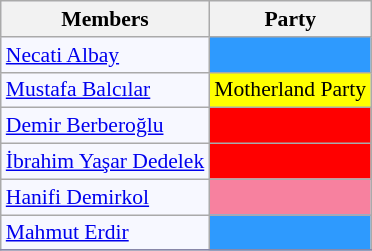<table class=wikitable style="border:1px solid #8888aa; background-color:#f7f8ff; padding:0px; font-size:90%;">
<tr>
<th>Members</th>
<th>Party</th>
</tr>
<tr>
<td><a href='#'>Necati Albay</a></td>
<td style="background: #2E9AFE"></td>
</tr>
<tr>
<td><a href='#'>Mustafa Balcılar</a></td>
<td style="background: #ffff00">Motherland Party</td>
</tr>
<tr>
<td><a href='#'>Demir Berberoğlu</a></td>
<td style="background: #ff0000"></td>
</tr>
<tr>
<td><a href='#'>İbrahim Yaşar Dedelek</a></td>
<td style="background: #ff0000"></td>
</tr>
<tr>
<td><a href='#'>Hanifi Demirkol</a></td>
<td style="background: #F7819F"></td>
</tr>
<tr>
<td><a href='#'>Mahmut Erdir</a></td>
<td style="background: #2E9AFE"></td>
</tr>
<tr>
</tr>
</table>
